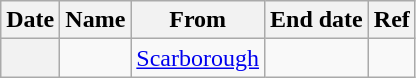<table class="wikitable sortable plainrowheaders">
<tr>
<th scope=col>Date</th>
<th scope=col>Name</th>
<th scope=col>From</th>
<th scope=col>End date</th>
<th scope=col class=unsortable>Ref</th>
</tr>
<tr>
<th scope=row></th>
<td></td>
<td><a href='#'>Scarborough</a></td>
<td></td>
<td></td>
</tr>
</table>
